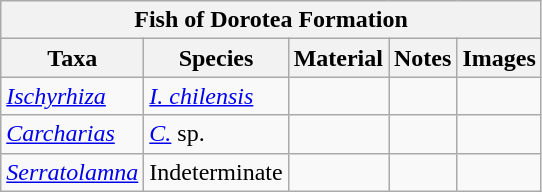<table class="wikitable">
<tr>
<th colspan="5">Fish of Dorotea Formation</th>
</tr>
<tr>
<th>Taxa</th>
<th>Species</th>
<th>Material</th>
<th>Notes</th>
<th>Images</th>
</tr>
<tr>
<td><em><a href='#'>Ischyrhiza</a></em></td>
<td><em><a href='#'>I. chilensis</a></em></td>
<td></td>
<td></td>
<td></td>
</tr>
<tr>
<td><em><a href='#'>Carcharias</a></em></td>
<td><em><a href='#'>C.</a></em> sp.</td>
<td></td>
<td></td>
<td></td>
</tr>
<tr>
<td><em><a href='#'>Serratolamna</a></em></td>
<td>Indeterminate</td>
<td></td>
<td></td>
<td></td>
</tr>
</table>
